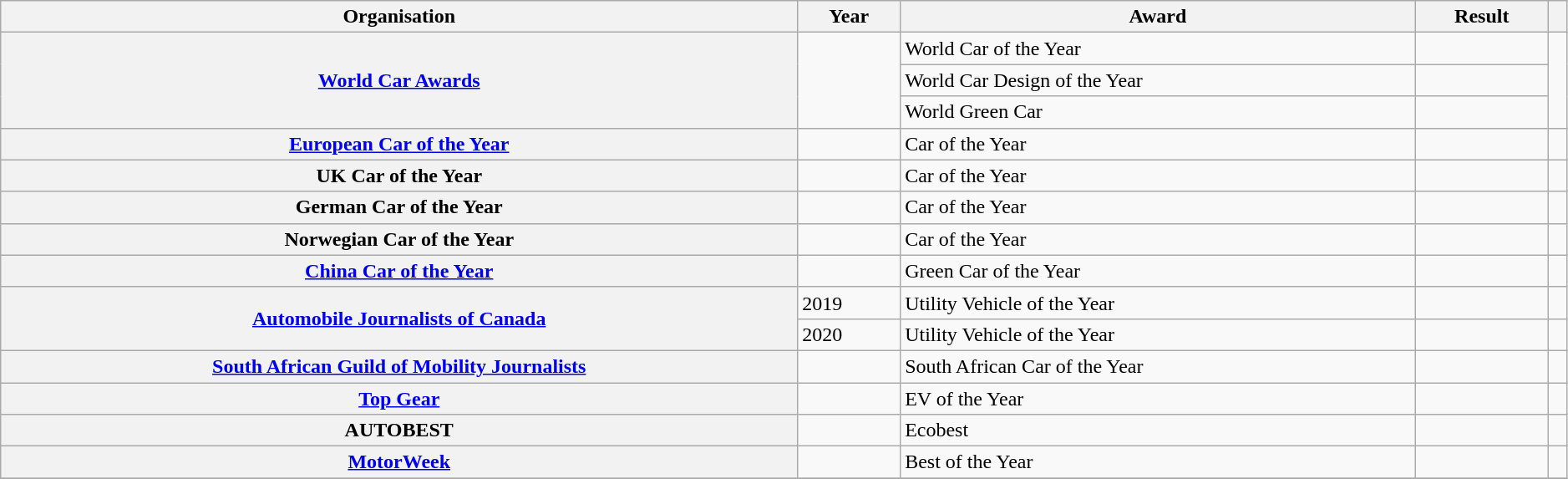<table class="wikitable sortable plainrowheaders" style="width: 99%;">
<tr>
<th scope="col">Organisation</th>
<th scope="col">Year</th>
<th scope="col">Award</th>
<th scope="col">Result</th>
<th scope="col" class="unsortable"></th>
</tr>
<tr>
<th scope="rowgroup" rowspan="3"><a href='#'>World Car Awards</a></th>
<td rowspan="3"></td>
<td>World Car of the Year</td>
<td></td>
<td rowspan="3" style="text-align:center;"></td>
</tr>
<tr>
<td>World Car Design of the Year</td>
<td></td>
</tr>
<tr>
<td>World Green Car</td>
<td></td>
</tr>
<tr>
<th scope="row"><a href='#'>European Car of the Year</a></th>
<td></td>
<td>Car of the Year</td>
<td></td>
<td style="text-align:center;"></td>
</tr>
<tr>
<th scope="row">UK Car of the Year</th>
<td></td>
<td>Car of the Year</td>
<td></td>
<td style="text-align:center;"></td>
</tr>
<tr>
<th scope="row">German Car of the Year</th>
<td></td>
<td>Car of the Year</td>
<td></td>
<td style="text-align:center;"></td>
</tr>
<tr>
<th scope="row">Norwegian Car of the Year</th>
<td></td>
<td>Car of the Year</td>
<td></td>
<td style="text-align:center;"></td>
</tr>
<tr>
<th scope="row"><a href='#'>China Car of the Year</a></th>
<td></td>
<td>Green Car of the Year</td>
<td></td>
<td style="text-align:center;"></td>
</tr>
<tr>
<th scope="rowgroup" rowspan="2"><a href='#'>Automobile Journalists of Canada</a></th>
<td>2019</td>
<td>Utility Vehicle of the Year</td>
<td></td>
<td style="text-align:center;"></td>
</tr>
<tr>
<td>2020</td>
<td>Utility Vehicle of the Year</td>
<td></td>
<td style="text-align:center;"></td>
</tr>
<tr>
<th scope="row"><a href='#'>South African Guild of Mobility Journalists</a></th>
<td></td>
<td>South African Car of the Year</td>
<td></td>
<td style="text-align:center;"></td>
</tr>
<tr>
<th scope="row"><a href='#'>Top Gear</a></th>
<td></td>
<td>EV of the Year</td>
<td></td>
<td style="text-align:center;"></td>
</tr>
<tr>
<th scope="row">AUTOBEST</th>
<td></td>
<td>Ecobest</td>
<td></td>
<td style="text-align:center;"></td>
</tr>
<tr>
<th scope="row"><a href='#'>MotorWeek</a></th>
<td></td>
<td>Best of the Year</td>
<td></td>
<td style="text-align:center;"></td>
</tr>
<tr>
</tr>
</table>
